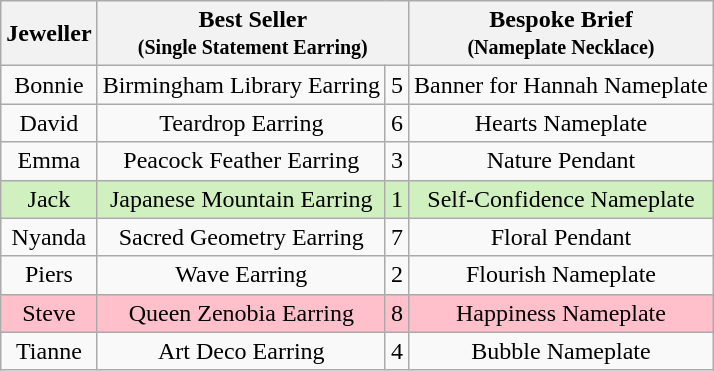<table class="wikitable" style="text-align:center;">
<tr>
<th>Jeweller</th>
<th colspan="2">Best Seller<br><small>(Single Statement Earring)</small></th>
<th>Bespoke Brief<br><small>(Nameplate Necklace)</small></th>
</tr>
<tr>
<td>Bonnie</td>
<td>Birmingham Library Earring</td>
<td>5</td>
<td>Banner for Hannah Nameplate</td>
</tr>
<tr>
<td>David</td>
<td>Teardrop Earring</td>
<td>6</td>
<td>Hearts Nameplate</td>
</tr>
<tr>
<td>Emma</td>
<td>Peacock Feather Earring</td>
<td>3</td>
<td>Nature Pendant</td>
</tr>
<tr style="background:#d0f0c0">
<td>Jack</td>
<td>Japanese Mountain Earring</td>
<td>1</td>
<td>Self-Confidence Nameplate</td>
</tr>
<tr>
<td>Nyanda</td>
<td>Sacred Geometry Earring</td>
<td>7</td>
<td>Floral Pendant</td>
</tr>
<tr>
<td>Piers</td>
<td>Wave Earring</td>
<td>2</td>
<td>Flourish Nameplate</td>
</tr>
<tr style="background:Pink">
<td>Steve</td>
<td>Queen Zenobia Earring</td>
<td>8</td>
<td>Happiness Nameplate</td>
</tr>
<tr>
<td>Tianne</td>
<td>Art Deco Earring</td>
<td>4</td>
<td>Bubble Nameplate</td>
</tr>
</table>
